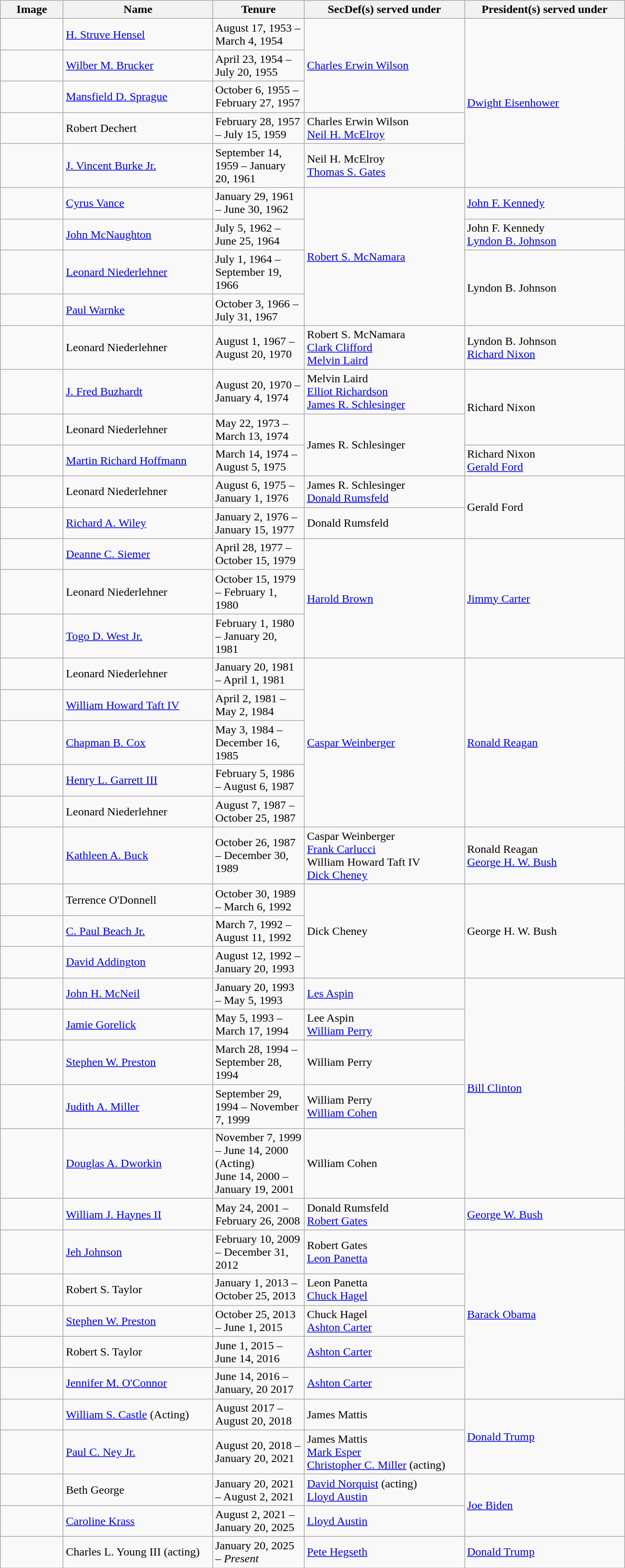<table class="wikitable">
<tr>
<th scope="col" style="width:80px;">Image</th>
<th scope="col" style="width:200px;">Name</th>
<th scope="col" style="width:120px;">Tenure</th>
<th scope="col" style="width:215px;">SecDef(s) served under</th>
<th scope="col" style="width:215px;">President(s) served under</th>
</tr>
<tr>
<td></td>
<td><a href='#'>H. Struve Hensel</a></td>
<td>August 17, 1953 – March 4, 1954</td>
<td rowspan="3"><a href='#'>Charles Erwin Wilson</a></td>
<td rowspan="5"><a href='#'>Dwight Eisenhower</a></td>
</tr>
<tr>
<td></td>
<td><a href='#'>Wilber M. Brucker</a></td>
<td>April 23, 1954 – July 20, 1955</td>
</tr>
<tr>
<td></td>
<td><a href='#'>Mansfield D. Sprague</a></td>
<td>October 6, 1955 – February 27, 1957</td>
</tr>
<tr>
<td></td>
<td>Robert Dechert</td>
<td>February 28, 1957 – July 15, 1959</td>
<td>Charles Erwin Wilson<br><a href='#'>Neil H. McElroy</a></td>
</tr>
<tr>
<td></td>
<td><a href='#'>J. Vincent Burke Jr.</a></td>
<td>September 14, 1959 – January 20, 1961</td>
<td>Neil H. McElroy<br><a href='#'>Thomas S. Gates</a></td>
</tr>
<tr>
<td></td>
<td><a href='#'>Cyrus Vance</a></td>
<td>January 29, 1961 – June 30, 1962</td>
<td rowspan="4"><a href='#'>Robert S. McNamara</a></td>
<td><a href='#'>John F. Kennedy</a></td>
</tr>
<tr>
<td></td>
<td><a href='#'>John McNaughton</a></td>
<td>July 5, 1962 – June 25, 1964</td>
<td>John F. Kennedy<br><a href='#'>Lyndon B. Johnson</a></td>
</tr>
<tr>
<td></td>
<td><a href='#'>Leonard Niederlehner</a> </td>
<td>July 1, 1964 – September 19, 1966</td>
<td rowspan="2">Lyndon B. Johnson</td>
</tr>
<tr>
<td></td>
<td><a href='#'>Paul Warnke</a></td>
<td>October 3, 1966 – July 31, 1967</td>
</tr>
<tr>
<td></td>
<td>Leonard Niederlehner </td>
<td>August 1, 1967 – August 20, 1970</td>
<td>Robert S. McNamara<br><a href='#'>Clark Clifford</a><br><a href='#'>Melvin Laird</a></td>
<td>Lyndon B. Johnson<br><a href='#'>Richard Nixon</a></td>
</tr>
<tr>
<td></td>
<td><a href='#'>J. Fred Buzhardt</a></td>
<td>August 20, 1970 – January 4, 1974</td>
<td>Melvin Laird<br><a href='#'>Elliot Richardson</a><br><a href='#'>James R. Schlesinger</a></td>
<td rowspan="2">Richard Nixon</td>
</tr>
<tr>
<td></td>
<td>Leonard Niederlehner </td>
<td>May 22, 1973 – March 13, 1974</td>
<td rowspan="2">James R. Schlesinger</td>
</tr>
<tr>
<td></td>
<td><a href='#'>Martin Richard Hoffmann</a></td>
<td>March 14, 1974 – August 5, 1975</td>
<td>Richard Nixon<br><a href='#'>Gerald Ford</a></td>
</tr>
<tr>
<td></td>
<td>Leonard Niederlehner </td>
<td>August 6, 1975 – January 1, 1976</td>
<td>James R. Schlesinger<br><a href='#'>Donald Rumsfeld</a></td>
<td rowspan="2">Gerald Ford</td>
</tr>
<tr>
<td></td>
<td><a href='#'>Richard A. Wiley</a></td>
<td>January 2, 1976 – January 15, 1977</td>
<td>Donald Rumsfeld</td>
</tr>
<tr>
<td></td>
<td><a href='#'>Deanne C. Siemer</a></td>
<td>April 28, 1977 – October 15, 1979</td>
<td rowspan="3"><a href='#'>Harold Brown</a></td>
<td rowspan="3"><a href='#'>Jimmy Carter</a></td>
</tr>
<tr>
<td></td>
<td>Leonard Niederlehner </td>
<td>October 15, 1979 – February 1, 1980</td>
</tr>
<tr>
<td></td>
<td><a href='#'>Togo D. West Jr.</a></td>
<td>February 1, 1980 – January 20, 1981</td>
</tr>
<tr>
<td></td>
<td>Leonard Niederlehner </td>
<td>January 20, 1981 – April 1, 1981</td>
<td rowspan="5"><a href='#'>Caspar Weinberger</a></td>
<td rowspan="5"><a href='#'>Ronald Reagan</a></td>
</tr>
<tr>
<td></td>
<td><a href='#'>William Howard Taft IV</a></td>
<td>April 2, 1981 – May 2, 1984</td>
</tr>
<tr>
<td></td>
<td><a href='#'>Chapman B. Cox</a></td>
<td>May 3, 1984 – December 16, 1985</td>
</tr>
<tr>
<td></td>
<td><a href='#'>Henry L. Garrett III</a></td>
<td>February 5, 1986 – August 6, 1987</td>
</tr>
<tr>
<td></td>
<td>Leonard Niederlehner </td>
<td>August 7, 1987 – October 25, 1987</td>
</tr>
<tr>
<td></td>
<td><a href='#'>Kathleen A. Buck</a></td>
<td>October 26, 1987 – December 30, 1989</td>
<td>Caspar Weinberger<br><a href='#'>Frank Carlucci</a><br>William Howard Taft IV<br><a href='#'>Dick Cheney</a></td>
<td>Ronald Reagan<br><a href='#'>George H. W. Bush</a></td>
</tr>
<tr>
<td></td>
<td>Terrence O'Donnell</td>
<td>October 30, 1989 – March 6, 1992</td>
<td rowspan="3">Dick Cheney</td>
<td rowspan="3">George H. W. Bush</td>
</tr>
<tr>
<td></td>
<td><a href='#'>C. Paul Beach Jr.</a> </td>
<td>March 7, 1992 – August 11, 1992</td>
</tr>
<tr>
<td></td>
<td><a href='#'>David Addington</a></td>
<td>August 12, 1992 – January 20, 1993</td>
</tr>
<tr>
<td></td>
<td><a href='#'>John H. McNeil</a> </td>
<td>January 20, 1993 – May 5, 1993</td>
<td><a href='#'>Les Aspin</a></td>
<td rowspan="5"><a href='#'>Bill Clinton</a></td>
</tr>
<tr>
<td></td>
<td><a href='#'>Jamie Gorelick</a></td>
<td>May 5, 1993 – March 17, 1994</td>
<td>Lee Aspin<br><a href='#'>William Perry</a></td>
</tr>
<tr>
<td></td>
<td><a href='#'>Stephen W. Preston</a> </td>
<td>March 28, 1994 – September 28, 1994</td>
<td>William Perry</td>
</tr>
<tr>
<td></td>
<td><a href='#'>Judith A. Miller</a></td>
<td>September 29, 1994 – November 7, 1999</td>
<td>William Perry<br><a href='#'>William Cohen</a></td>
</tr>
<tr>
<td></td>
<td><a href='#'>Douglas A. Dworkin</a></td>
<td>November 7, 1999 – June 14, 2000 (Acting)<br>June 14, 2000 – January 19, 2001</td>
<td>William Cohen</td>
</tr>
<tr>
<td></td>
<td><a href='#'>William J. Haynes II</a></td>
<td>May 24, 2001 – February 26, 2008</td>
<td>Donald Rumsfeld<br><a href='#'>Robert Gates</a></td>
<td><a href='#'>George W. Bush</a></td>
</tr>
<tr>
<td></td>
<td><a href='#'>Jeh Johnson</a></td>
<td>February 10, 2009 – December 31, 2012</td>
<td>Robert Gates<br><a href='#'>Leon Panetta</a></td>
<td rowspan="5"><a href='#'>Barack Obama</a></td>
</tr>
<tr>
<td></td>
<td>Robert S. Taylor </td>
<td>January 1, 2013 – October 25, 2013</td>
<td>Leon Panetta<br><a href='#'>Chuck Hagel</a></td>
</tr>
<tr>
<td></td>
<td><a href='#'>Stephen W. Preston</a></td>
<td>October 25, 2013 – June 1, 2015</td>
<td>Chuck Hagel<br><a href='#'>Ashton Carter</a></td>
</tr>
<tr>
<td></td>
<td>Robert S. Taylor </td>
<td>June 1, 2015 – June 14, 2016</td>
<td><a href='#'>Ashton Carter</a></td>
</tr>
<tr>
<td></td>
<td><a href='#'>Jennifer M. O'Connor</a></td>
<td>June 14, 2016 – January, 20 2017</td>
<td><a href='#'>Ashton Carter</a></td>
</tr>
<tr>
<td></td>
<td><a href='#'>William S. Castle</a> (Acting)</td>
<td>August 2017 – August 20, 2018</td>
<td>James Mattis</td>
<td rowspan="2"><a href='#'>Donald Trump</a></td>
</tr>
<tr>
<td></td>
<td><a href='#'>Paul C. Ney Jr.</a></td>
<td>August 20, 2018 – January 20, 2021</td>
<td>James Mattis<br><a href='#'>Mark Esper</a><br><a href='#'>Christopher C. Miller</a> (acting)</td>
</tr>
<tr>
<td></td>
<td>Beth George </td>
<td>January 20, 2021 – August 2, 2021</td>
<td><a href='#'>David Norquist</a> (acting)<br><a href='#'>Lloyd Austin</a></td>
<td rowspan="2"><a href='#'>Joe Biden</a></td>
</tr>
<tr>
<td></td>
<td><a href='#'>Caroline Krass</a></td>
<td>August 2, 2021 – January 20, 2025</td>
<td><a href='#'>Lloyd Austin</a></td>
</tr>
<tr>
<td></td>
<td>Charles L. Young III (acting)</td>
<td>January 20, 2025 – <em>Present</em></td>
<td><a href='#'>Pete Hegseth</a></td>
<td><a href='#'>Donald Trump</a></td>
</tr>
</table>
